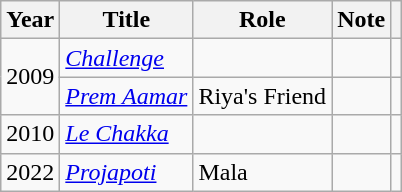<table class="wikitable sortable">
<tr>
<th>Year</th>
<th>Title</th>
<th>Role</th>
<th>Note</th>
<th></th>
</tr>
<tr>
<td rowspan="2">2009</td>
<td><em><a href='#'>Challenge</a></em></td>
<td></td>
<td></td>
<td></td>
</tr>
<tr>
<td><em><a href='#'>Prem Aamar</a></em></td>
<td>Riya's Friend</td>
<td></td>
<td></td>
</tr>
<tr>
<td>2010</td>
<td><em><a href='#'>Le Chakka</a></em></td>
<td></td>
<td></td>
<td></td>
</tr>
<tr>
<td>2022</td>
<td style=><em><a href='#'>Projapoti</a></em></td>
<td>Mala</td>
<td></td>
<td></td>
</tr>
</table>
